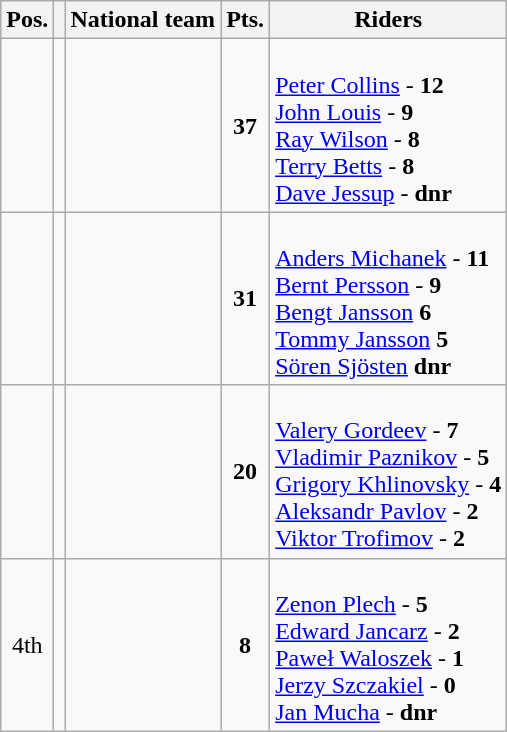<table class=wikitable style="font-size:100%;">
<tr>
<th>Pos.</th>
<th></th>
<th>National team</th>
<th>Pts.</th>
<th>Riders</th>
</tr>
<tr align=center >
<td></td>
<td></td>
<td align=left></td>
<td><strong>37</strong></td>
<td align=left><br><a href='#'>Peter Collins</a> - <strong>12</strong><br>
<a href='#'>John Louis</a> - <strong>9</strong><br>
<a href='#'>Ray Wilson</a> - <strong>8</strong><br>
<a href='#'>Terry Betts</a> - <strong>8</strong><br>
<a href='#'>Dave Jessup</a> - <strong>dnr</strong></td>
</tr>
<tr align=center >
<td></td>
<td></td>
<td align=left></td>
<td><strong>31</strong></td>
<td align=left><br><a href='#'>Anders Michanek</a> - <strong>11</strong><br>
<a href='#'>Bernt Persson</a> - <strong>9</strong><br>
<a href='#'>Bengt Jansson</a> <strong>6</strong><br>
<a href='#'>Tommy Jansson</a> <strong>5</strong><br>
<a href='#'>Sören Sjösten</a> <strong>dnr</strong></td>
</tr>
<tr align=center >
<td></td>
<td></td>
<td align=left></td>
<td><strong>20</strong></td>
<td align=left><br><a href='#'>Valery Gordeev</a> - <strong>7</strong><br>
<a href='#'>Vladimir Paznikov</a> - <strong>5</strong><br>
<a href='#'>Grigory Khlinovsky</a> - <strong>4</strong><br>
<a href='#'>Aleksandr Pavlov</a> - <strong>2</strong><br>
<a href='#'>Viktor Trofimov</a> - <strong>2</strong></td>
</tr>
<tr align=center >
<td>4th</td>
<td></td>
<td align=left></td>
<td><strong>8</strong></td>
<td align=left><br><a href='#'>Zenon Plech</a> - <strong>5</strong><br>
<a href='#'>Edward Jancarz</a> - <strong>2</strong><br>
<a href='#'>Paweł Waloszek</a> - <strong>1</strong><br>
<a href='#'>Jerzy Szczakiel</a> - <strong>0</strong><br>
<a href='#'>Jan Mucha</a> - <strong>dnr</strong></td>
</tr>
</table>
